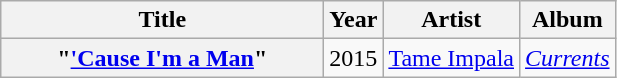<table class="wikitable plainrowheaders" style="text-align:center;">
<tr>
<th scope="col" style="width:13em;">Title</th>
<th scope="col">Year</th>
<th scope="col">Artist</th>
<th scope="col">Album</th>
</tr>
<tr>
<th scope="row">"<a href='#'>'Cause I'm a Man</a>"</th>
<td>2015</td>
<td><a href='#'>Tame Impala</a></td>
<td><em><a href='#'>Currents</a></em></td>
</tr>
</table>
